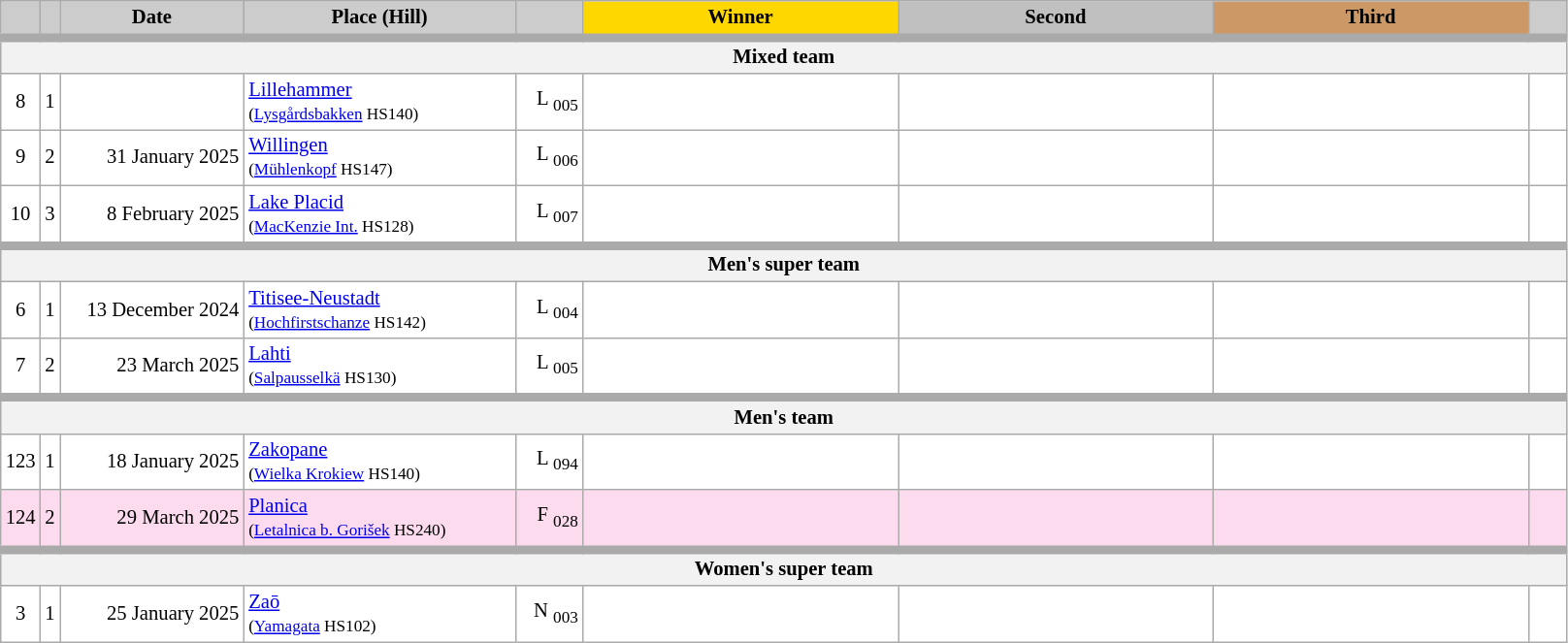<table class="wikitable plainrowheaders" style="background:#fff; font-size:86%; line-height:16px; border:grey solid 1px; border-collapse:collapse;">
<tr>
<th scope="col" style="background:#ccc; width=30 px;"></th>
<th scope="col" style="background:#ccc; width=30 px;"></th>
<th scope="col" style="background:#ccc; width:120px;">Date</th>
<th scope="col" style="background:#ccc; width:180px;">Place (Hill)</th>
<th scope="col" style="background:#ccc; width:40px;"></th>
<th scope="col" style="background:gold; width:210px;">Winner</th>
<th scope="col" style="background:silver; width:210px;">Second</th>
<th scope="col" style="background:#c96; width:210px;">Third</th>
<th scope="col" style="background:#ccc; width:20px;"></th>
</tr>
<tr style="background:#EEEEEE;">
<th scope="col" colspan=9 width=40px style="border-top-width:6px"><strong>Mixed team</strong></th>
</tr>
<tr>
<td align="center">8</td>
<td align="center">1</td>
<td align="right"></td>
<td> <a href='#'>Lillehammer</a><br><small>(<a href='#'>Lysgårdsbakken</a> HS140)</small></td>
<td align="right">L <sub>005</sub></td>
<td></td>
<td></td>
<td></td>
<td></td>
</tr>
<tr>
<td align="center">9</td>
<td align="center">2</td>
<td align="right">31 January 2025</td>
<td> <a href='#'>Willingen</a><br><small>(<a href='#'>Mühlenkopf</a> HS147)</small></td>
<td align="right">L <sub>006</sub></td>
<td></td>
<td></td>
<td></td>
<td></td>
</tr>
<tr>
<td align="center">10</td>
<td align="center">3</td>
<td align="right">8 February 2025</td>
<td> <a href='#'>Lake Placid</a><br><small>(<a href='#'>MacKenzie Int.</a> HS128)</small></td>
<td align="right">L <sub>007</sub></td>
<td></td>
<td></td>
<td></td>
<td></td>
</tr>
<tr style="background:#EEEEEE;">
<th scope="col" colspan=9 width=40px style="border-top-width:6px"><strong>Men's super team</strong></th>
</tr>
<tr>
<td align="center">6</td>
<td align="center">1</td>
<td align="right">13 December 2024</td>
<td> <a href='#'>Titisee-Neustadt</a><br><small>(<a href='#'>Hochfirstschanze</a> HS142)</small></td>
<td align="right">L <sub>004</sub></td>
<td></td>
<td></td>
<td></td>
<td></td>
</tr>
<tr>
<td align="center">7</td>
<td align="center">2</td>
<td align="right">23 March 2025</td>
<td> <a href='#'>Lahti</a><br><small>(<a href='#'>Salpausselkä</a> HS130)</small></td>
<td align="right">L <sub>005</sub></td>
<td></td>
<td></td>
<td></td>
<td></td>
</tr>
<tr style="background:#EEEEEE;">
<th scope="col" colspan=9 width=40px style="border-top-width:6px"><strong>Men's team</strong></th>
</tr>
<tr>
<td align="center">123</td>
<td align="center">1</td>
<td align="right">18 January 2025</td>
<td> <a href='#'>Zakopane</a><br><small>(<a href='#'>Wielka Krokiew</a> HS140)</small></td>
<td align="right">L <sub>094</sub></td>
<td></td>
<td></td>
<td></td>
<td></td>
</tr>
<tr bgcolor="#fcdbee">
<td align="center">124</td>
<td align="center">2</td>
<td align="right">29 March 2025</td>
<td> <a href='#'>Planica</a><br><small>(<a href='#'>Letalnica b. Gorišek</a> HS240)</small></td>
<td align="right">F <sub>028</sub></td>
<td></td>
<td></td>
<td></td>
<td></td>
</tr>
<tr style="background:#EEEEEE;">
<th scope="col" colspan=9 width=40px style="border-top-width:6px"><strong>Women's super team</strong></th>
</tr>
<tr>
<td align="center">3</td>
<td align="center">1</td>
<td align="right">25 January 2025</td>
<td> <a href='#'>Zaō</a><br><small>(<a href='#'>Yamagata</a> HS102)</small></td>
<td align=right>N <sub>003</sub></td>
<td></td>
<td></td>
<td></td>
<td></td>
</tr>
</table>
